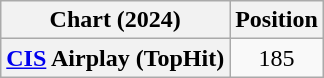<table class="wikitable plainrowheaders" style="text-align:center">
<tr>
<th>Chart (2024)</th>
<th>Position</th>
</tr>
<tr>
<th scope="row"><a href='#'>CIS</a> Airplay (TopHit)</th>
<td>185</td>
</tr>
</table>
